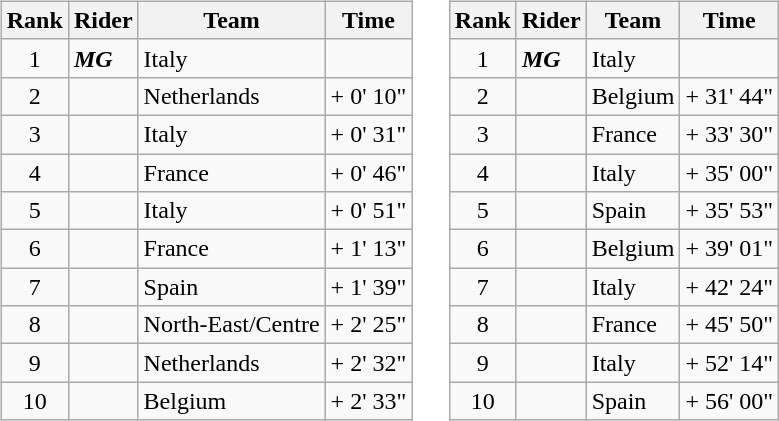<table>
<tr>
<td><br><table class="wikitable">
<tr>
<th scope="col">Rank</th>
<th scope="col">Rider</th>
<th scope="col">Team</th>
<th scope="col">Time</th>
</tr>
<tr>
<td style="text-align:center;">1</td>
<td>  <strong><em>MG</em></strong></td>
<td>Italy</td>
<td style="text-align:right;"></td>
</tr>
<tr>
<td style="text-align:center;">2</td>
<td></td>
<td>Netherlands</td>
<td style="text-align:right;">+ 0' 10"</td>
</tr>
<tr>
<td style="text-align:center;">3</td>
<td></td>
<td>Italy</td>
<td style="text-align:right;">+ 0' 31"</td>
</tr>
<tr>
<td style="text-align:center;">4</td>
<td></td>
<td>France</td>
<td style="text-align:right;">+ 0' 46"</td>
</tr>
<tr>
<td style="text-align:center;">5</td>
<td></td>
<td>Italy</td>
<td style="text-align:right;">+ 0' 51"</td>
</tr>
<tr>
<td style="text-align:center;">6</td>
<td></td>
<td>France</td>
<td style="text-align:right;">+ 1' 13"</td>
</tr>
<tr>
<td style="text-align:center;">7</td>
<td></td>
<td>Spain</td>
<td style="text-align:right;">+ 1' 39"</td>
</tr>
<tr>
<td style="text-align:center;">8</td>
<td></td>
<td>North-East/Centre</td>
<td style="text-align:right;">+ 2' 25"</td>
</tr>
<tr>
<td style="text-align:center;">9</td>
<td></td>
<td>Netherlands</td>
<td style="text-align:right;">+ 2' 32"</td>
</tr>
<tr>
<td style="text-align:center;">10</td>
<td></td>
<td>Belgium</td>
<td style="text-align:right;">+ 2' 33"</td>
</tr>
</table>
</td>
<td></td>
<td><br><table class="wikitable">
<tr>
<th scope="col">Rank</th>
<th scope="col">Rider</th>
<th scope="col">Team</th>
<th scope="col">Time</th>
</tr>
<tr>
<td style="text-align:center;">1</td>
<td>  <strong><em>MG</em></strong></td>
<td>Italy</td>
<td style="text-align:right;"></td>
</tr>
<tr>
<td style="text-align:center;">2</td>
<td></td>
<td>Belgium</td>
<td style="text-align:right;">+ 31' 44"</td>
</tr>
<tr>
<td style="text-align:center;">3</td>
<td></td>
<td>France</td>
<td style="text-align:right;">+ 33' 30"</td>
</tr>
<tr>
<td style="text-align:center;">4</td>
<td></td>
<td>Italy</td>
<td style="text-align:right;">+ 35' 00"</td>
</tr>
<tr>
<td style="text-align:center;">5</td>
<td></td>
<td>Spain</td>
<td style="text-align:right;">+ 35' 53"</td>
</tr>
<tr>
<td style="text-align:center;">6</td>
<td></td>
<td>Belgium</td>
<td style="text-align:right;">+ 39' 01"</td>
</tr>
<tr>
<td style="text-align:center;">7</td>
<td></td>
<td>Italy</td>
<td style="text-align:right;">+ 42' 24"</td>
</tr>
<tr>
<td style="text-align:center;">8</td>
<td></td>
<td>France</td>
<td style="text-align:right;">+ 45' 50"</td>
</tr>
<tr>
<td style="text-align:center;">9</td>
<td></td>
<td>Italy</td>
<td style="text-align:right;">+ 52' 14"</td>
</tr>
<tr>
<td style="text-align:center;">10</td>
<td></td>
<td>Spain</td>
<td style="text-align:right;">+ 56' 00"</td>
</tr>
</table>
</td>
</tr>
</table>
